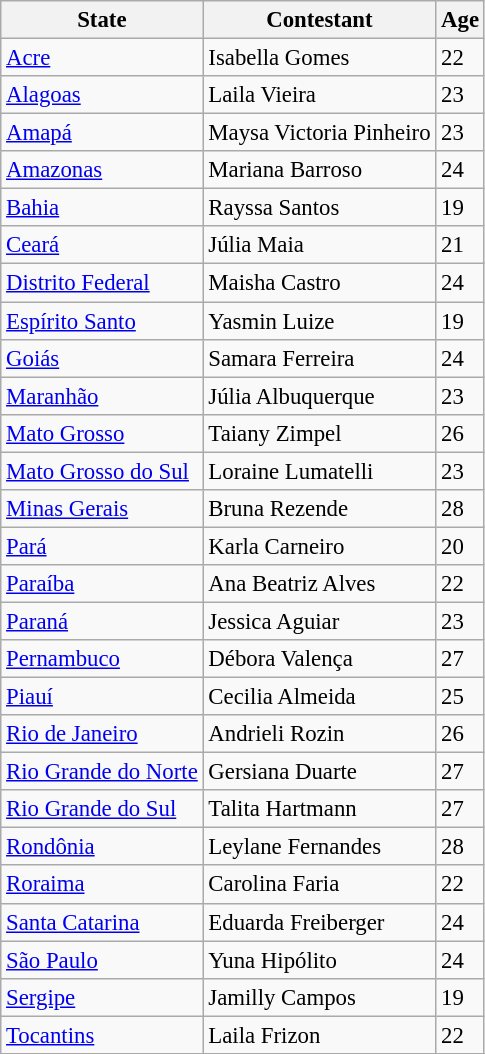<table class="wikitable sortable" style="font-size: 95%;">
<tr>
<th>State</th>
<th>Contestant</th>
<th>Age</th>
</tr>
<tr>
<td><a href='#'>Acre</a></td>
<td>Isabella Gomes</td>
<td>22</td>
</tr>
<tr>
<td><a href='#'>Alagoas</a></td>
<td>Laila Vieira</td>
<td>23</td>
</tr>
<tr>
<td><a href='#'>Amapá</a></td>
<td>Maysa Victoria Pinheiro</td>
<td>23</td>
</tr>
<tr>
<td><a href='#'>Amazonas</a></td>
<td>Mariana Barroso</td>
<td>24</td>
</tr>
<tr>
<td><a href='#'>Bahia</a></td>
<td>Rayssa Santos</td>
<td>19</td>
</tr>
<tr>
<td><a href='#'>Ceará</a></td>
<td>Júlia Maia</td>
<td>21</td>
</tr>
<tr>
<td><a href='#'>Distrito Federal</a></td>
<td>Maisha Castro</td>
<td>24</td>
</tr>
<tr>
<td><a href='#'>Espírito Santo</a></td>
<td>Yasmin Luize</td>
<td>19</td>
</tr>
<tr>
<td><a href='#'>Goiás</a></td>
<td>Samara Ferreira</td>
<td>24</td>
</tr>
<tr>
<td><a href='#'>Maranhão</a></td>
<td>Júlia Albuquerque</td>
<td>23</td>
</tr>
<tr>
<td><a href='#'>Mato Grosso</a></td>
<td>Taiany Zimpel</td>
<td>26</td>
</tr>
<tr>
<td><a href='#'>Mato Grosso do Sul</a></td>
<td>Loraine Lumatelli</td>
<td>23</td>
</tr>
<tr>
<td><a href='#'>Minas Gerais</a></td>
<td>Bruna Rezende</td>
<td>28</td>
</tr>
<tr>
<td><a href='#'>Pará</a></td>
<td>Karla Carneiro</td>
<td>20</td>
</tr>
<tr>
<td><a href='#'>Paraíba</a></td>
<td>Ana Beatriz Alves</td>
<td>22</td>
</tr>
<tr>
<td><a href='#'>Paraná</a></td>
<td>Jessica Aguiar</td>
<td>23</td>
</tr>
<tr>
<td><a href='#'>Pernambuco</a></td>
<td>Débora Valença</td>
<td>27</td>
</tr>
<tr>
<td><a href='#'>Piauí</a></td>
<td>Cecilia Almeida</td>
<td>25</td>
</tr>
<tr>
<td><a href='#'>Rio de Janeiro</a></td>
<td>Andrieli Rozin</td>
<td>26</td>
</tr>
<tr>
<td><a href='#'>Rio Grande do Norte</a></td>
<td>Gersiana Duarte</td>
<td>27</td>
</tr>
<tr>
<td><a href='#'>Rio Grande do Sul</a></td>
<td>Talita Hartmann</td>
<td>27</td>
</tr>
<tr>
<td><a href='#'>Rondônia</a></td>
<td>Leylane Fernandes</td>
<td>28</td>
</tr>
<tr>
<td><a href='#'>Roraima</a></td>
<td>Carolina Faria</td>
<td>22</td>
</tr>
<tr>
<td><a href='#'>Santa Catarina</a></td>
<td>Eduarda Freiberger</td>
<td>24</td>
</tr>
<tr>
<td><a href='#'>São Paulo</a></td>
<td>Yuna Hipólito</td>
<td>24</td>
</tr>
<tr>
<td><a href='#'>Sergipe</a></td>
<td>Jamilly Campos</td>
<td>19</td>
</tr>
<tr>
<td><a href='#'>Tocantins</a></td>
<td>Laila Frizon</td>
<td>22</td>
</tr>
<tr>
</tr>
</table>
